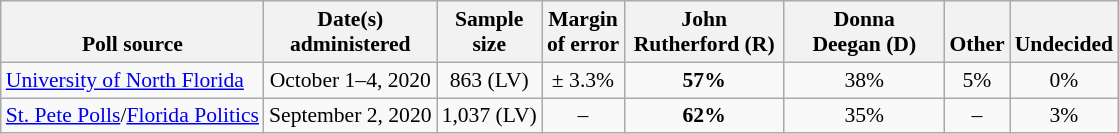<table class="wikitable" style="font-size:90%;text-align:center;">
<tr valign=bottom>
<th>Poll source</th>
<th>Date(s)<br>administered</th>
<th>Sample<br>size</th>
<th>Margin<br>of error</th>
<th style="width:100px;">John<br>Rutherford (R)</th>
<th style="width:100px;">Donna<br>Deegan (D)</th>
<th>Other</th>
<th>Undecided</th>
</tr>
<tr>
<td style="text-align:left;"><a href='#'>University of North Florida</a></td>
<td>October 1–4, 2020</td>
<td>863 (LV)</td>
<td>± 3.3%</td>
<td><strong>57%</strong></td>
<td>38%</td>
<td>5%</td>
<td>0%</td>
</tr>
<tr>
<td style="text-align:left;"><a href='#'>St. Pete Polls</a>/<a href='#'>Florida Politics</a></td>
<td>September 2, 2020</td>
<td>1,037 (LV)</td>
<td>–</td>
<td><strong>62%</strong></td>
<td>35%</td>
<td>–</td>
<td>3%</td>
</tr>
</table>
